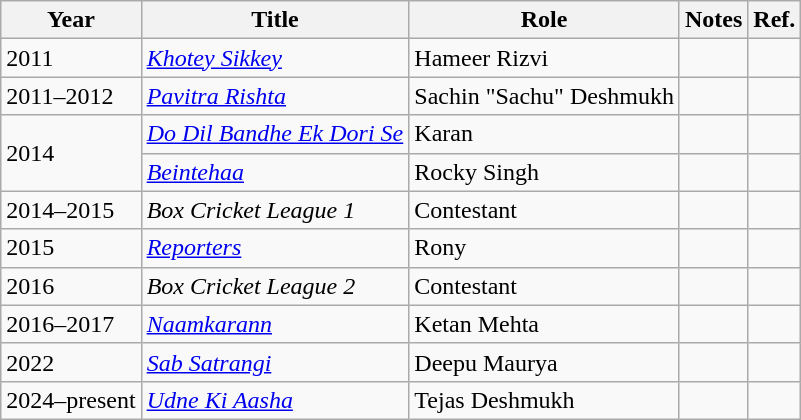<table class="wikitable">
<tr>
<th>Year</th>
<th>Title</th>
<th>Role</th>
<th>Notes</th>
<th>Ref.</th>
</tr>
<tr>
<td>2011</td>
<td><em><a href='#'>Khotey Sikkey</a></em></td>
<td>Hameer Rizvi</td>
<td></td>
<td></td>
</tr>
<tr>
<td>2011–2012</td>
<td><em><a href='#'>Pavitra Rishta</a></em></td>
<td>Sachin "Sachu" Deshmukh</td>
<td></td>
<td></td>
</tr>
<tr>
<td rowspan="2">2014</td>
<td><em><a href='#'>Do Dil Bandhe Ek Dori Se</a></em></td>
<td>Karan</td>
<td></td>
<td></td>
</tr>
<tr>
<td><em><a href='#'>Beintehaa</a></em></td>
<td>Rocky Singh</td>
<td></td>
<td></td>
</tr>
<tr>
<td>2014–2015</td>
<td><em>Box Cricket League 1</em></td>
<td>Contestant</td>
<td></td>
<td></td>
</tr>
<tr>
<td>2015</td>
<td><em><a href='#'>Reporters</a></em></td>
<td>Rony</td>
<td></td>
<td></td>
</tr>
<tr>
<td>2016</td>
<td><em>Box Cricket League 2</em></td>
<td>Contestant</td>
<td></td>
<td></td>
</tr>
<tr>
<td>2016–2017</td>
<td><em><a href='#'>Naamkarann</a></em></td>
<td>Ketan Mehta</td>
<td></td>
<td></td>
</tr>
<tr>
<td>2022</td>
<td><em><a href='#'>Sab Satrangi</a></em></td>
<td>Deepu Maurya</td>
<td></td>
<td></td>
</tr>
<tr>
<td>2024–present</td>
<td><em><a href='#'>Udne Ki Aasha</a></em></td>
<td>Tejas Deshmukh</td>
<td></td>
<td></td>
</tr>
</table>
